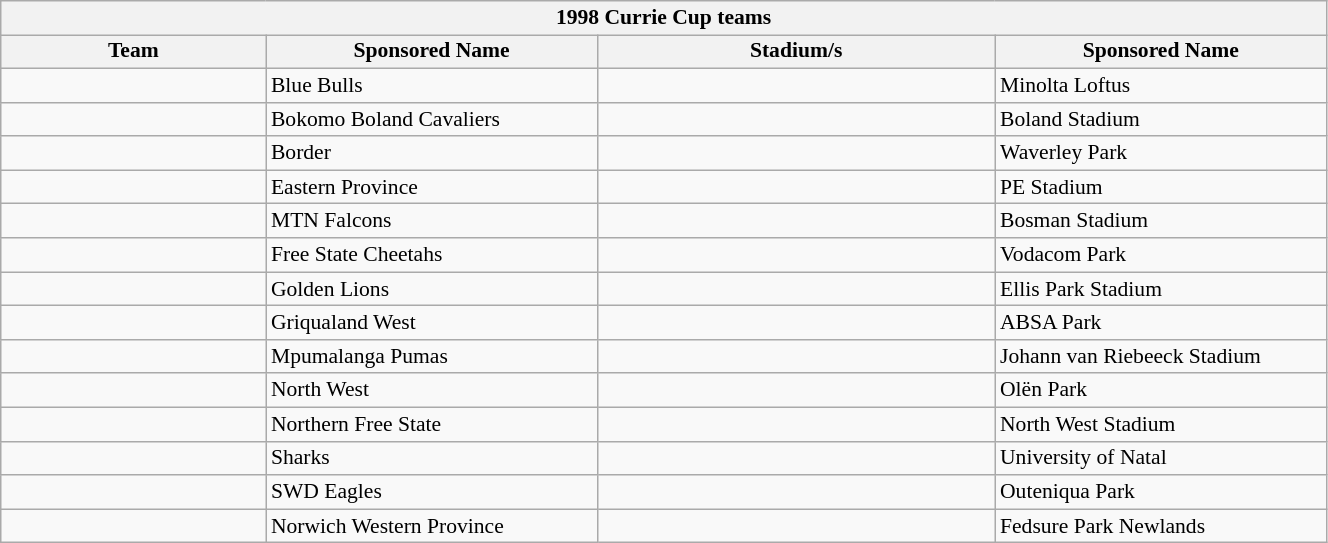<table class="wikitable sortable" style="text-align:left; line-height:110%; font-size:90%; width:70%;">
<tr>
<th colspan="100%" align=center>1998 Currie Cup teams</th>
</tr>
<tr>
<th width="20%">Team</th>
<th width="25%">Sponsored Name</th>
<th width="30%">Stadium/s</th>
<th width="25%">Sponsored Name</th>
</tr>
<tr>
<td></td>
<td>Blue Bulls</td>
<td></td>
<td>Minolta Loftus</td>
</tr>
<tr>
<td></td>
<td>Bokomo Boland Cavaliers</td>
<td></td>
<td>Boland Stadium</td>
</tr>
<tr>
<td></td>
<td>Border</td>
<td></td>
<td>Waverley Park</td>
</tr>
<tr>
<td></td>
<td>Eastern Province</td>
<td></td>
<td>PE Stadium</td>
</tr>
<tr>
<td></td>
<td>MTN Falcons</td>
<td></td>
<td>Bosman Stadium</td>
</tr>
<tr>
<td></td>
<td>Free State Cheetahs</td>
<td></td>
<td>Vodacom Park</td>
</tr>
<tr>
<td></td>
<td>Golden Lions</td>
<td></td>
<td>Ellis Park Stadium</td>
</tr>
<tr>
<td></td>
<td>Griqualand West</td>
<td></td>
<td>ABSA Park</td>
</tr>
<tr>
<td></td>
<td>Mpumalanga Pumas</td>
<td></td>
<td>Johann van Riebeeck Stadium</td>
</tr>
<tr>
<td></td>
<td>North West</td>
<td></td>
<td>Olën Park</td>
</tr>
<tr>
<td></td>
<td>Northern Free State</td>
<td></td>
<td>North West Stadium</td>
</tr>
<tr>
<td></td>
<td>Sharks</td>
<td></td>
<td>University of Natal</td>
</tr>
<tr>
<td></td>
<td>SWD Eagles</td>
<td></td>
<td>Outeniqua Park</td>
</tr>
<tr>
<td></td>
<td>Norwich Western Province</td>
<td></td>
<td>Fedsure Park Newlands</td>
</tr>
</table>
